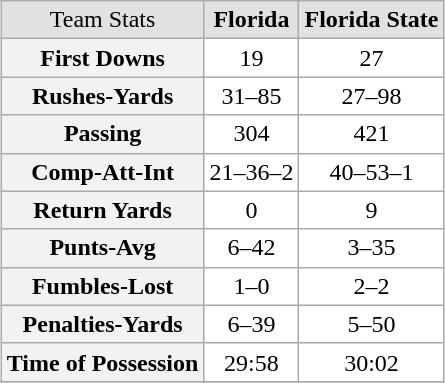<table class="wikitable" align=center style="margin-left:15px; text-align:center; background:#ffffff;">
<tr>
<td bgcolor="e1e1e1">Team Stats</td>
<td bgcolor="e1e1e1"><strong>Florida</strong></td>
<td bgcolor="e1e1e1"><strong>Florida State</strong></td>
</tr>
<tr>
<th>First Downs</th>
<td>19</td>
<td>27</td>
</tr>
<tr>
<th>Rushes-Yards</th>
<td>31–85</td>
<td>27–98</td>
</tr>
<tr>
<th>Passing</th>
<td>304</td>
<td>421</td>
</tr>
<tr>
<th>Comp-Att-Int</th>
<td>21–36–2</td>
<td>40–53–1</td>
</tr>
<tr>
<th>Return Yards</th>
<td>0</td>
<td>9</td>
</tr>
<tr>
<th>Punts-Avg</th>
<td>6–42</td>
<td>3–35</td>
</tr>
<tr>
<th>Fumbles-Lost</th>
<td>1–0</td>
<td>2–2</td>
</tr>
<tr>
<th>Penalties-Yards</th>
<td>6–39</td>
<td>5–50</td>
</tr>
<tr>
<th>Time of Possession</th>
<td>29:58</td>
<td>30:02</td>
</tr>
<tr>
</tr>
</table>
